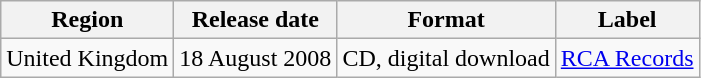<table class="wikitable">
<tr>
<th>Region</th>
<th>Release date</th>
<th>Format</th>
<th>Label</th>
</tr>
<tr>
<td>United Kingdom</td>
<td>18 August 2008</td>
<td>CD, digital download</td>
<td><a href='#'>RCA Records</a></td>
</tr>
</table>
